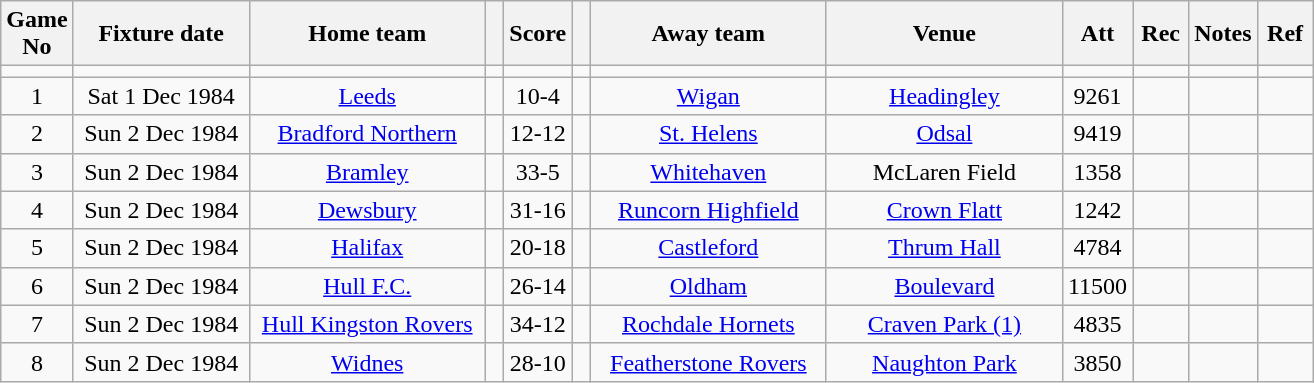<table class="wikitable" style="text-align:center;">
<tr>
<th width=10 abbr="No">Game No</th>
<th width=110 abbr="Date">Fixture date</th>
<th width=150 abbr="Home Team">Home team</th>
<th width=5 abbr="space"></th>
<th width=20 abbr="Score">Score</th>
<th width=5 abbr="space"></th>
<th width=150 abbr="Away Team">Away team</th>
<th width=150 abbr="Venue">Venue</th>
<th width=30 abbr="Att">Att</th>
<th width=30 abbr="Rec">Rec</th>
<th width=20 abbr="Notes">Notes</th>
<th width=30 abbr="Ref">Ref</th>
</tr>
<tr>
<td></td>
<td></td>
<td></td>
<td></td>
<td></td>
<td></td>
<td></td>
<td></td>
<td></td>
<td></td>
<td></td>
<td></td>
</tr>
<tr>
<td>1</td>
<td>Sat 1 Dec 1984</td>
<td><a href='#'>Leeds</a></td>
<td></td>
<td>10-4</td>
<td></td>
<td><a href='#'>Wigan</a></td>
<td><a href='#'>Headingley</a></td>
<td>9261</td>
<td></td>
<td></td>
<td></td>
</tr>
<tr>
<td>2</td>
<td>Sun 2 Dec 1984</td>
<td><a href='#'>Bradford Northern</a></td>
<td></td>
<td>12-12</td>
<td></td>
<td><a href='#'>St. Helens</a></td>
<td><a href='#'>Odsal</a></td>
<td>9419</td>
<td></td>
<td></td>
<td></td>
</tr>
<tr>
<td>3</td>
<td>Sun 2 Dec 1984</td>
<td><a href='#'>Bramley</a></td>
<td></td>
<td>33-5</td>
<td></td>
<td><a href='#'>Whitehaven</a></td>
<td>McLaren Field</td>
<td>1358</td>
<td></td>
<td></td>
<td></td>
</tr>
<tr>
<td>4</td>
<td>Sun 2 Dec 1984</td>
<td><a href='#'>Dewsbury</a></td>
<td></td>
<td>31-16</td>
<td></td>
<td><a href='#'>Runcorn Highfield</a></td>
<td><a href='#'>Crown Flatt</a></td>
<td>1242</td>
<td></td>
<td></td>
<td></td>
</tr>
<tr>
<td>5</td>
<td>Sun 2 Dec 1984</td>
<td><a href='#'>Halifax</a></td>
<td></td>
<td>20-18</td>
<td></td>
<td><a href='#'>Castleford</a></td>
<td><a href='#'>Thrum Hall</a></td>
<td>4784</td>
<td></td>
<td></td>
<td></td>
</tr>
<tr>
<td>6</td>
<td>Sun 2 Dec 1984</td>
<td><a href='#'>Hull F.C.</a></td>
<td></td>
<td>26-14</td>
<td></td>
<td><a href='#'>Oldham</a></td>
<td><a href='#'>Boulevard</a></td>
<td>11500</td>
<td></td>
<td></td>
<td></td>
</tr>
<tr>
<td>7</td>
<td>Sun 2 Dec 1984</td>
<td><a href='#'>Hull Kingston Rovers</a></td>
<td></td>
<td>34-12</td>
<td></td>
<td><a href='#'>Rochdale Hornets</a></td>
<td><a href='#'>Craven Park (1)</a></td>
<td>4835</td>
<td></td>
<td></td>
<td></td>
</tr>
<tr>
<td>8</td>
<td>Sun 2 Dec 1984</td>
<td><a href='#'>Widnes</a></td>
<td></td>
<td>28-10</td>
<td></td>
<td><a href='#'>Featherstone Rovers</a></td>
<td><a href='#'>Naughton Park</a></td>
<td>3850</td>
<td></td>
<td></td>
<td></td>
</tr>
</table>
